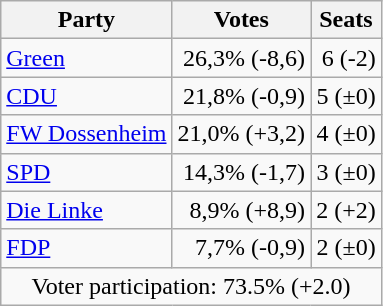<table class="wikitable">
<tr>
<th>Party</th>
<th>Votes</th>
<th>Seats</th>
</tr>
<tr>
<td><a href='#'>Green</a></td>
<td align=right>26,3% (-8,6)</td>
<td align=right>6 (-2)</td>
</tr>
<tr>
<td><a href='#'>CDU</a></td>
<td align=right>21,8% (-0,9)</td>
<td align=right>5 (±0)</td>
</tr>
<tr>
<td><a href='#'>FW Dossenheim</a></td>
<td align=right>21,0% (+3,2)</td>
<td align=right>4 (±0)</td>
</tr>
<tr>
<td><a href='#'>SPD</a></td>
<td align=right>14,3% (-1,7)</td>
<td align=right>3 (±0)</td>
</tr>
<tr>
<td><a href='#'>Die Linke</a></td>
<td align=right>8,9% (+8,9)</td>
<td align=right>2 (+2)</td>
</tr>
<tr>
<td><a href='#'>FDP</a></td>
<td align=right>7,7% (-0,9)</td>
<td align=right>2 (±0)</td>
</tr>
<tr>
<td colspan=6 align=center>Voter participation: 73.5% (+2.0)</td>
</tr>
</table>
